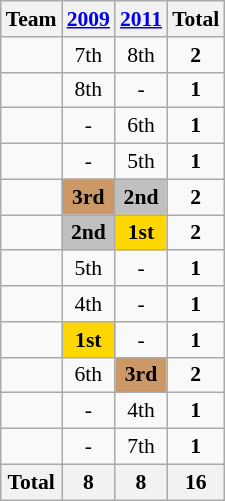<table class=wikitable style="text-align:center; font-size:90%">
<tr>
<th>Team</th>
<th><a href='#'>2009</a></th>
<th><a href='#'>2011</a></th>
<th>Total</th>
</tr>
<tr>
<td align=left></td>
<td>7th</td>
<td>8th</td>
<td><strong>2</strong></td>
</tr>
<tr>
<td align=left></td>
<td>8th</td>
<td>-</td>
<td><strong>1</strong></td>
</tr>
<tr>
<td align=left></td>
<td>-</td>
<td>6th</td>
<td><strong>1</strong></td>
</tr>
<tr>
<td align=left></td>
<td>-</td>
<td>5th</td>
<td><strong>1</strong></td>
</tr>
<tr>
<td align=left></td>
<td bgcolor=cc9966><strong>3rd</strong></td>
<td bgcolor=silver><strong>2nd</strong></td>
<td><strong>2</strong></td>
</tr>
<tr>
<td align=left></td>
<td bgcolor=silver><strong>2nd</strong></td>
<td bgcolor=gold><strong>1st</strong></td>
<td><strong>2</strong></td>
</tr>
<tr>
<td align=left></td>
<td>5th</td>
<td>-</td>
<td><strong>1</strong></td>
</tr>
<tr>
<td align=left></td>
<td>4th</td>
<td>-</td>
<td><strong>1</strong></td>
</tr>
<tr>
<td align=left></td>
<td bgcolor=gold><strong>1st</strong></td>
<td>-</td>
<td><strong>1</strong></td>
</tr>
<tr>
<td align=left></td>
<td>6th</td>
<td bgcolor=cc9966><strong>3rd</strong></td>
<td><strong>2</strong></td>
</tr>
<tr>
<td align=left></td>
<td>-</td>
<td>4th</td>
<td><strong>1</strong></td>
</tr>
<tr>
<td align=left></td>
<td>-</td>
<td>7th</td>
<td><strong>1</strong></td>
</tr>
<tr>
<th>Total</th>
<th>8</th>
<th>8</th>
<th>16</th>
</tr>
</table>
